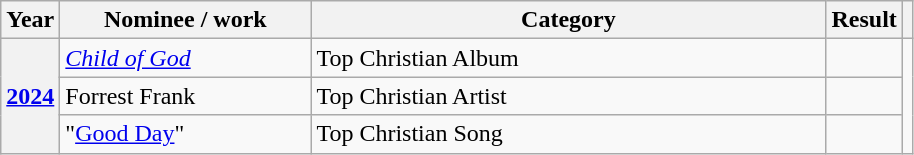<table class="wikitable plainrowheaders">
<tr>
<th>Year</th>
<th style="width:10em;">Nominee / work</th>
<th style="width:21em;">Category</th>
<th>Result</th>
<th></th>
</tr>
<tr>
<th scope="row" rowspan="3"><a href='#'>2024</a></th>
<td><em><a href='#'>Child of God</a></em></td>
<td>Top Christian Album</td>
<td></td>
<td rowspan="3"></td>
</tr>
<tr>
<td>Forrest Frank</td>
<td>Top Christian Artist</td>
<td></td>
</tr>
<tr>
<td>"<a href='#'>Good Day</a>"</td>
<td>Top Christian Song</td>
<td></td>
</tr>
</table>
